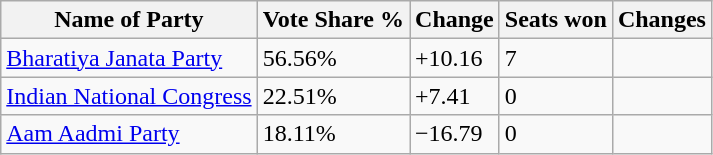<table class="wikitable sortable">
<tr>
<th>Name of Party</th>
<th>Vote Share %</th>
<th>Change</th>
<th>Seats won</th>
<th>Changes</th>
</tr>
<tr>
<td><a href='#'>Bharatiya Janata Party</a></td>
<td>56.56%</td>
<td>+10.16</td>
<td>7</td>
<td></td>
</tr>
<tr>
<td><a href='#'>Indian National Congress</a></td>
<td>22.51%</td>
<td>+7.41</td>
<td>0</td>
<td></td>
</tr>
<tr>
<td><a href='#'>Aam Aadmi Party</a></td>
<td>18.11%</td>
<td>−16.79</td>
<td>0</td>
<td></td>
</tr>
</table>
